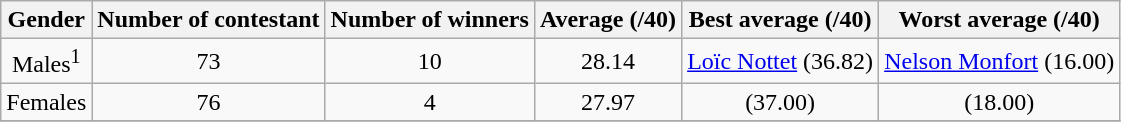<table class="wikitable sortable" style="text-align:center">
<tr>
<th>Gender</th>
<th class="sortable">Number of contestant</th>
<th class="sortable">Number of winners</th>
<th class="sortable">Average (/40)</th>
<th class="sortable">Best average (/40)</th>
<th class="sortable">Worst average (/40)</th>
</tr>
<tr>
<td>Males<sup>1</sup></td>
<td>73</td>
<td>10</td>
<td>28.14</td>
<td><a href='#'>Loïc Nottet</a> (36.82)</td>
<td><a href='#'>Nelson Monfort</a> (16.00)</td>
</tr>
<tr>
<td>Females</td>
<td>76</td>
<td>4</td>
<td>27.97</td>
<td> (37.00)</td>
<td> (18.00)</td>
</tr>
<tr>
</tr>
</table>
